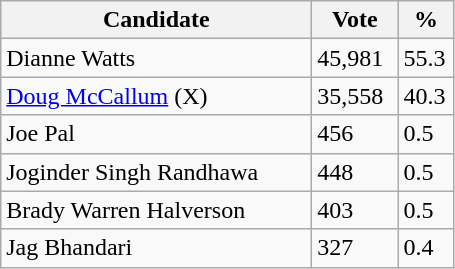<table class="wikitable">
<tr>
<th bgcolor="#DDDDFF" width="200px">Candidate</th>
<th bgcolor="#DDDDFF" width="50px">Vote</th>
<th bgcolor="#DDDDFF" width="30px">%</th>
</tr>
<tr>
<td>Dianne Watts</td>
<td>45,981</td>
<td>55.3</td>
</tr>
<tr>
<td><a href='#'>Doug McCallum</a> (X)</td>
<td>35,558</td>
<td>40.3</td>
</tr>
<tr>
<td>Joe Pal</td>
<td>456</td>
<td>0.5</td>
</tr>
<tr>
<td>Joginder Singh Randhawa</td>
<td>448</td>
<td>0.5</td>
</tr>
<tr>
<td>Brady Warren Halverson</td>
<td>403</td>
<td>0.5</td>
</tr>
<tr>
<td>Jag Bhandari</td>
<td>327</td>
<td>0.4</td>
</tr>
</table>
